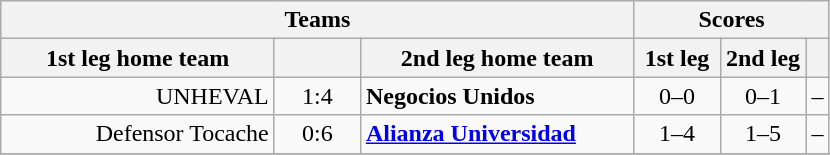<table class="wikitable" style="text-align: center;">
<tr>
<th colspan=3>Teams</th>
<th colspan=3>Scores</th>
</tr>
<tr>
<th width="175">1st leg home team</th>
<th width="50"></th>
<th width="175">2nd leg home team</th>
<th width="50">1st leg</th>
<th width="50">2nd leg</th>
<th></th>
</tr>
<tr>
<td align=right>UNHEVAL</td>
<td>1:4</td>
<td align=left><strong>Negocios Unidos</strong></td>
<td>0–0</td>
<td>0–1</td>
<td>–</td>
</tr>
<tr>
<td align=right>Defensor Tocache</td>
<td>0:6</td>
<td align=left><strong><a href='#'>Alianza Universidad</a></strong></td>
<td>1–4</td>
<td>1–5</td>
<td>–</td>
</tr>
<tr>
</tr>
</table>
